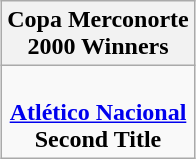<table class="wikitable" style="text-align: center; margin: 0 auto;">
<tr>
<th>Copa Merconorte <br>2000 Winners</th>
</tr>
<tr>
<td><br><strong><a href='#'>Atlético Nacional</a></strong><br><strong>Second Title</strong></td>
</tr>
</table>
